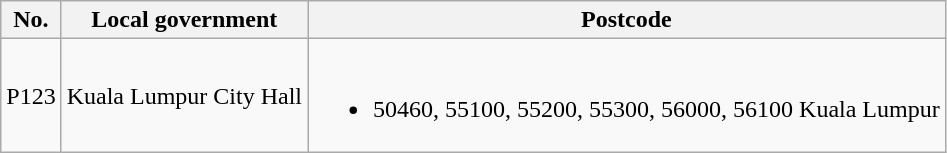<table class="wikitable">
<tr>
<th>No.</th>
<th>Local government</th>
<th>Postcode</th>
</tr>
<tr>
<td>P123</td>
<td>Kuala Lumpur City Hall</td>
<td><br><ul><li>50460, 55100, 55200, 55300, 56000, 56100 Kuala Lumpur</li></ul></td>
</tr>
</table>
